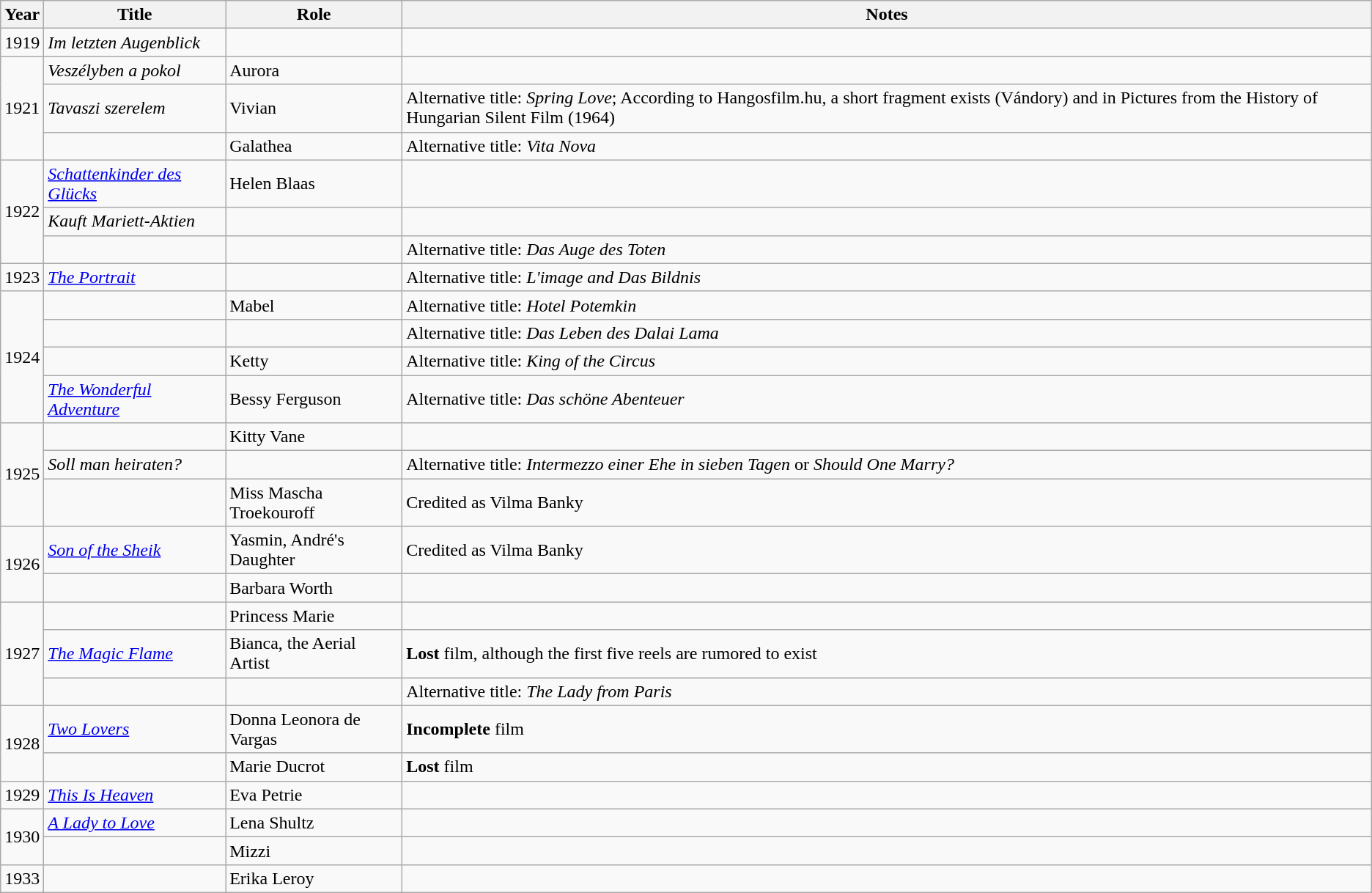<table class="wikitable sortable">
<tr>
<th>Year</th>
<th>Title</th>
<th>Role</th>
<th class="unsortable">Notes</th>
</tr>
<tr>
<td>1919</td>
<td><em>Im letzten Augenblick</em></td>
<td></td>
<td></td>
</tr>
<tr>
<td rowspan=3>1921</td>
<td><em>Veszélyben a pokol</em></td>
<td>Aurora</td>
<td></td>
</tr>
<tr>
<td><em>Tavaszi szerelem</em></td>
<td>Vivian</td>
<td>Alternative title: <em>Spring Love</em>; According to Hangosfilm.hu, a short fragment exists (Vándory) and in Pictures from the History of Hungarian Silent Film (1964)</td>
</tr>
<tr>
<td><em></em></td>
<td>Galathea</td>
<td>Alternative title: <em>Vita Nova</em></td>
</tr>
<tr>
<td rowspan=3>1922</td>
<td><em><a href='#'>Schattenkinder des Glücks</a></em></td>
<td>Helen Blaas</td>
<td></td>
</tr>
<tr>
<td><em>Kauft Mariett-Aktien</em></td>
<td></td>
<td></td>
</tr>
<tr>
<td><em></em></td>
<td></td>
<td>Alternative title: <em>Das Auge des Toten</em></td>
</tr>
<tr>
<td>1923</td>
<td><em><a href='#'>The Portrait</a></em></td>
<td></td>
<td>Alternative title: <em>L'image and Das Bildnis</em></td>
</tr>
<tr>
<td rowspan=4>1924</td>
<td><em></em></td>
<td>Mabel</td>
<td>Alternative title: <em>Hotel Potemkin</em></td>
</tr>
<tr>
<td><em></em></td>
<td></td>
<td>Alternative title: <em>Das Leben des Dalai Lama</em></td>
</tr>
<tr>
<td><em></em></td>
<td>Ketty</td>
<td>Alternative title: <em>King of the Circus</em></td>
</tr>
<tr>
<td><em><a href='#'>The Wonderful Adventure</a></em></td>
<td>Bessy Ferguson</td>
<td>Alternative title: <em>Das schöne Abenteuer</em></td>
</tr>
<tr>
<td rowspan=3>1925</td>
<td><em></em></td>
<td>Kitty Vane</td>
<td></td>
</tr>
<tr>
<td><em>Soll man heiraten?</em></td>
<td></td>
<td>Alternative title: <em>Intermezzo einer Ehe in sieben Tagen</em> or <em>Should One Marry?</em></td>
</tr>
<tr>
<td><em></em></td>
<td>Miss Mascha Troekouroff</td>
<td>Credited as Vilma Banky</td>
</tr>
<tr>
<td rowspan=2>1926</td>
<td><em><a href='#'>Son of the Sheik</a></em></td>
<td>Yasmin, André's Daughter</td>
<td>Credited as Vilma Banky</td>
</tr>
<tr>
<td><em></em></td>
<td>Barbara Worth</td>
<td></td>
</tr>
<tr>
<td rowspan=3>1927</td>
<td><em></em></td>
<td>Princess Marie</td>
<td></td>
</tr>
<tr>
<td><em><a href='#'>The Magic Flame</a></em></td>
<td>Bianca, the Aerial Artist</td>
<td><strong>Lost</strong> film, although the first five reels are rumored to exist</td>
</tr>
<tr>
<td><em></em></td>
<td></td>
<td>Alternative title: <em>The Lady from Paris</em></td>
</tr>
<tr>
<td rowspan=2>1928</td>
<td><em><a href='#'>Two Lovers</a></em></td>
<td>Donna Leonora de Vargas</td>
<td><strong>Incomplete</strong> film</td>
</tr>
<tr>
<td><em></em></td>
<td>Marie Ducrot</td>
<td><strong>Lost</strong> film</td>
</tr>
<tr>
<td>1929</td>
<td><em><a href='#'>This Is Heaven</a></em></td>
<td>Eva Petrie</td>
<td></td>
</tr>
<tr>
<td rowspan=2>1930</td>
<td><em><a href='#'>A Lady to Love</a></em></td>
<td>Lena Shultz</td>
<td></td>
</tr>
<tr>
<td><em></em></td>
<td>Mizzi</td>
<td></td>
</tr>
<tr>
<td>1933</td>
<td><em></em></td>
<td>Erika Leroy</td>
<td></td>
</tr>
</table>
